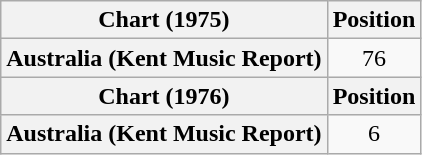<table class="wikitable plainrowheaders" style="text-align:center">
<tr>
<th>Chart (1975)</th>
<th>Position</th>
</tr>
<tr>
<th scope="row">Australia (Kent Music Report)</th>
<td>76</td>
</tr>
<tr>
<th>Chart (1976)</th>
<th>Position</th>
</tr>
<tr>
<th scope="row">Australia (Kent Music Report)</th>
<td>6</td>
</tr>
</table>
